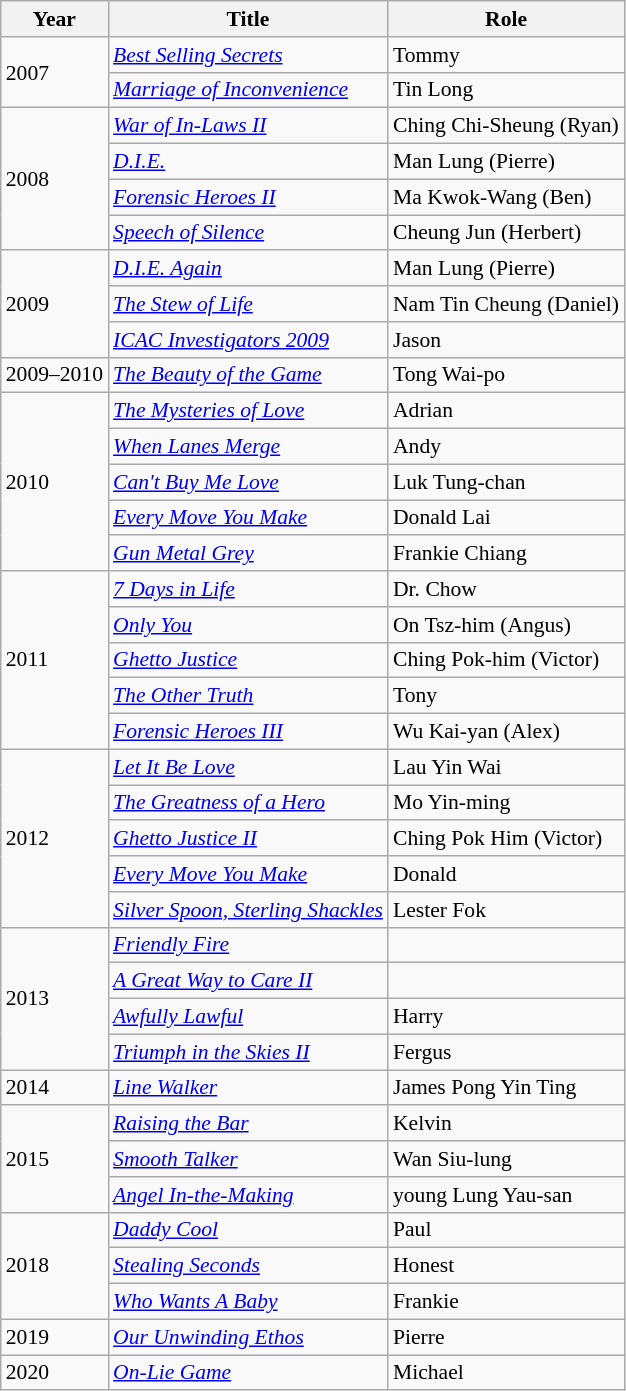<table class="wikitable" style="font-size: 90%;">
<tr>
<th>Year</th>
<th>Title</th>
<th>Role</th>
</tr>
<tr>
<td rowspan=2>2007</td>
<td><em><a href='#'>Best Selling Secrets</a></em></td>
<td>Tommy</td>
</tr>
<tr>
<td><em><a href='#'>Marriage of Inconvenience</a></em></td>
<td>Tin Long</td>
</tr>
<tr>
<td rowspan=4>2008</td>
<td><em><a href='#'>War of In-Laws II</a></em></td>
<td>Ching Chi-Sheung (Ryan)</td>
</tr>
<tr>
<td><em><a href='#'>D.I.E.</a></em></td>
<td>Man Lung (Pierre)</td>
</tr>
<tr>
<td><em><a href='#'>Forensic Heroes II</a></em></td>
<td>Ma Kwok-Wang (Ben)</td>
</tr>
<tr>
<td><em><a href='#'>Speech of Silence</a> </em></td>
<td>Cheung Jun (Herbert)</td>
</tr>
<tr>
<td rowspan=3>2009</td>
<td><em><a href='#'>D.I.E. Again</a></em></td>
<td>Man Lung (Pierre)</td>
</tr>
<tr>
<td><em><a href='#'>The Stew of Life</a></em></td>
<td>Nam Tin Cheung (Daniel)</td>
</tr>
<tr>
<td><em><a href='#'>ICAC Investigators 2009</a></em></td>
<td>Jason</td>
</tr>
<tr>
<td>2009–2010</td>
<td><em><a href='#'>The Beauty of the Game</a></em></td>
<td>Tong Wai-po</td>
</tr>
<tr>
<td rowspan=5>2010</td>
<td><em><a href='#'>The Mysteries of Love</a></em></td>
<td>Adrian</td>
</tr>
<tr>
<td><em><a href='#'>When Lanes Merge</a></em></td>
<td>Andy</td>
</tr>
<tr>
<td><em><a href='#'>Can't Buy Me Love</a></em></td>
<td>Luk Tung-chan</td>
</tr>
<tr>
<td><em><a href='#'>Every Move You Make</a></em></td>
<td>Donald Lai</td>
</tr>
<tr>
<td><em><a href='#'>Gun Metal Grey</a></em></td>
<td>Frankie Chiang</td>
</tr>
<tr>
<td rowspan="5">2011</td>
<td><em><a href='#'>7 Days in Life</a></em></td>
<td>Dr. Chow</td>
</tr>
<tr>
<td><em><a href='#'>Only You</a></em></td>
<td>On Tsz-him (Angus)</td>
</tr>
<tr>
<td><em><a href='#'>Ghetto Justice</a></em></td>
<td>Ching Pok-him (Victor)</td>
</tr>
<tr>
<td><em><a href='#'>The Other Truth</a></em></td>
<td>Tony</td>
</tr>
<tr>
<td><em><a href='#'>Forensic Heroes III</a></em></td>
<td>Wu Kai-yan (Alex)</td>
</tr>
<tr>
<td rowspan=5>2012</td>
<td><em><a href='#'>Let It Be Love</a></em></td>
<td>Lau Yin Wai</td>
</tr>
<tr>
<td><em><a href='#'>The Greatness of a Hero</a></em></td>
<td>Mo Yin-ming</td>
</tr>
<tr>
<td><em><a href='#'>Ghetto Justice II</a></em></td>
<td>Ching Pok Him (Victor)</td>
</tr>
<tr>
<td><em><a href='#'>Every Move You Make</a></em></td>
<td>Donald</td>
</tr>
<tr>
<td><em><a href='#'>Silver Spoon, Sterling Shackles</a></em></td>
<td>Lester Fok</td>
</tr>
<tr>
<td rowspan=4>2013</td>
<td><em><a href='#'>Friendly Fire</a></em></td>
<td></td>
</tr>
<tr>
<td><em><a href='#'>A Great Way to Care II</a></em></td>
<td></td>
</tr>
<tr>
<td><em><a href='#'>Awfully Lawful</a></em></td>
<td>Harry</td>
</tr>
<tr>
<td><em><a href='#'>Triumph in the Skies II</a></em></td>
<td>Fergus</td>
</tr>
<tr>
<td>2014</td>
<td><em><a href='#'>Line Walker</a></em></td>
<td>James Pong Yin Ting</td>
</tr>
<tr>
<td rowspan=3>2015</td>
<td><em><a href='#'>Raising the Bar</a></em></td>
<td>Kelvin</td>
</tr>
<tr>
<td><em><a href='#'>Smooth Talker</a></em></td>
<td>Wan Siu-lung</td>
</tr>
<tr>
<td><em><a href='#'>Angel In-the-Making</a></em></td>
<td>young Lung Yau-san</td>
</tr>
<tr>
<td rowspan="3">2018</td>
<td><em><a href='#'>Daddy Cool</a></em></td>
<td>Paul</td>
</tr>
<tr>
<td><em><a href='#'>Stealing Seconds</a></em></td>
<td>Honest</td>
</tr>
<tr>
<td><em><a href='#'>Who Wants A Baby</a></em></td>
<td>Frankie</td>
</tr>
<tr>
<td>2019</td>
<td><em><a href='#'>Our Unwinding Ethos</a></em></td>
<td>Pierre</td>
</tr>
<tr>
<td>2020</td>
<td><em><a href='#'>On-Lie Game</a></em></td>
<td>Michael</td>
</tr>
</table>
